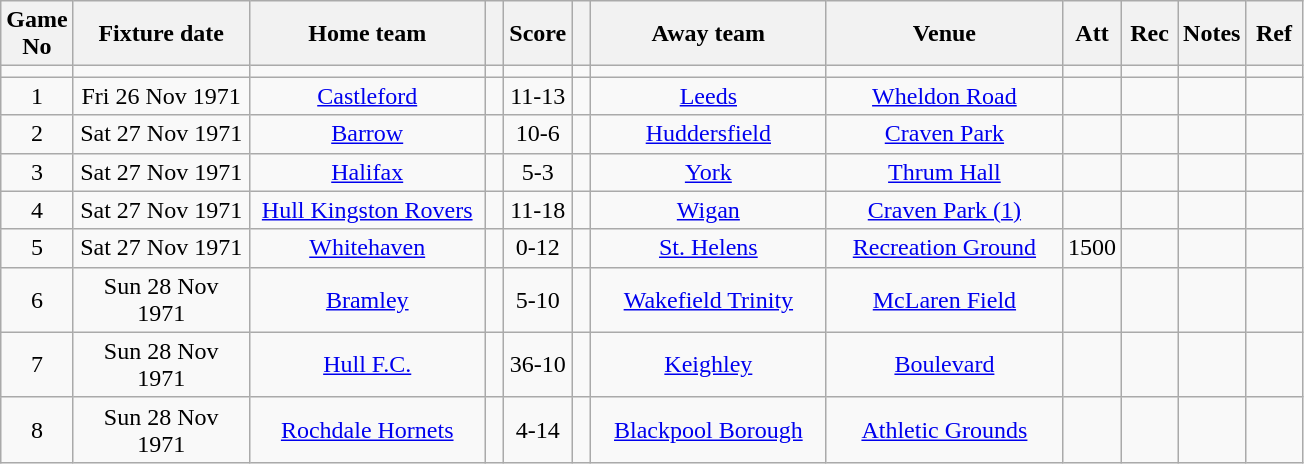<table class="wikitable" style="text-align:center;">
<tr>
<th width=10 abbr="No">Game No</th>
<th width=110 abbr="Date">Fixture date</th>
<th width=150 abbr="Home team">Home team</th>
<th width=5 abbr="space"></th>
<th width=20 abbr="Score">Score</th>
<th width=5 abbr="space"></th>
<th width=150 abbr="Away team">Away team</th>
<th width=150 abbr="Venue">Venue</th>
<th width=30 abbr="Att">Att</th>
<th width=30 abbr="Rec">Rec</th>
<th width=20 abbr="Notes">Notes</th>
<th width=30 abbr="Ref">Ref</th>
</tr>
<tr>
<td></td>
<td></td>
<td></td>
<td></td>
<td></td>
<td></td>
<td></td>
<td></td>
<td></td>
<td></td>
<td></td>
<td></td>
</tr>
<tr>
<td>1</td>
<td>Fri 26 Nov 1971</td>
<td><a href='#'>Castleford</a></td>
<td></td>
<td>11-13</td>
<td></td>
<td><a href='#'>Leeds</a></td>
<td><a href='#'>Wheldon Road</a></td>
<td></td>
<td></td>
<td></td>
<td></td>
</tr>
<tr>
<td>2</td>
<td>Sat 27 Nov 1971</td>
<td><a href='#'>Barrow</a></td>
<td></td>
<td>10-6</td>
<td></td>
<td><a href='#'>Huddersfield</a></td>
<td><a href='#'>Craven Park</a></td>
<td></td>
<td></td>
<td></td>
<td></td>
</tr>
<tr>
<td>3</td>
<td>Sat 27 Nov 1971</td>
<td><a href='#'>Halifax</a></td>
<td></td>
<td>5-3</td>
<td></td>
<td><a href='#'>York</a></td>
<td><a href='#'>Thrum Hall</a></td>
<td></td>
<td></td>
<td></td>
<td></td>
</tr>
<tr>
<td>4</td>
<td>Sat 27 Nov 1971</td>
<td><a href='#'>Hull Kingston Rovers</a></td>
<td></td>
<td>11-18</td>
<td></td>
<td><a href='#'>Wigan</a></td>
<td><a href='#'>Craven Park (1)</a></td>
<td></td>
<td></td>
<td></td>
<td></td>
</tr>
<tr>
<td>5</td>
<td>Sat 27 Nov 1971</td>
<td><a href='#'>Whitehaven</a></td>
<td></td>
<td>0-12</td>
<td></td>
<td><a href='#'>St. Helens</a></td>
<td><a href='#'>Recreation Ground</a></td>
<td>1500</td>
<td></td>
<td></td>
<td></td>
</tr>
<tr>
<td>6</td>
<td>Sun 28 Nov 1971</td>
<td><a href='#'>Bramley</a></td>
<td></td>
<td>5-10</td>
<td></td>
<td><a href='#'>Wakefield Trinity</a></td>
<td><a href='#'>McLaren Field</a></td>
<td></td>
<td></td>
<td></td>
<td></td>
</tr>
<tr>
<td>7</td>
<td>Sun 28 Nov 1971</td>
<td><a href='#'>Hull F.C.</a></td>
<td></td>
<td>36-10</td>
<td></td>
<td><a href='#'>Keighley</a></td>
<td><a href='#'>Boulevard</a></td>
<td></td>
<td></td>
<td></td>
<td></td>
</tr>
<tr>
<td>8</td>
<td>Sun 28 Nov 1971</td>
<td><a href='#'>Rochdale Hornets</a></td>
<td></td>
<td>4-14</td>
<td></td>
<td><a href='#'>Blackpool Borough</a></td>
<td><a href='#'>Athletic Grounds</a></td>
<td></td>
<td></td>
<td></td>
<td></td>
</tr>
</table>
